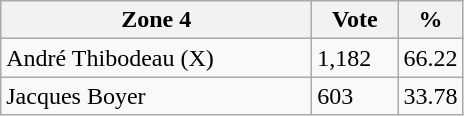<table class="wikitable">
<tr>
<th width="200px">Zone 4</th>
<th width="50px">Vote</th>
<th width="30px">%</th>
</tr>
<tr>
<td>André Thibodeau (X)</td>
<td>1,182</td>
<td>66.22</td>
</tr>
<tr>
<td>Jacques Boyer</td>
<td>603</td>
<td>33.78</td>
</tr>
</table>
